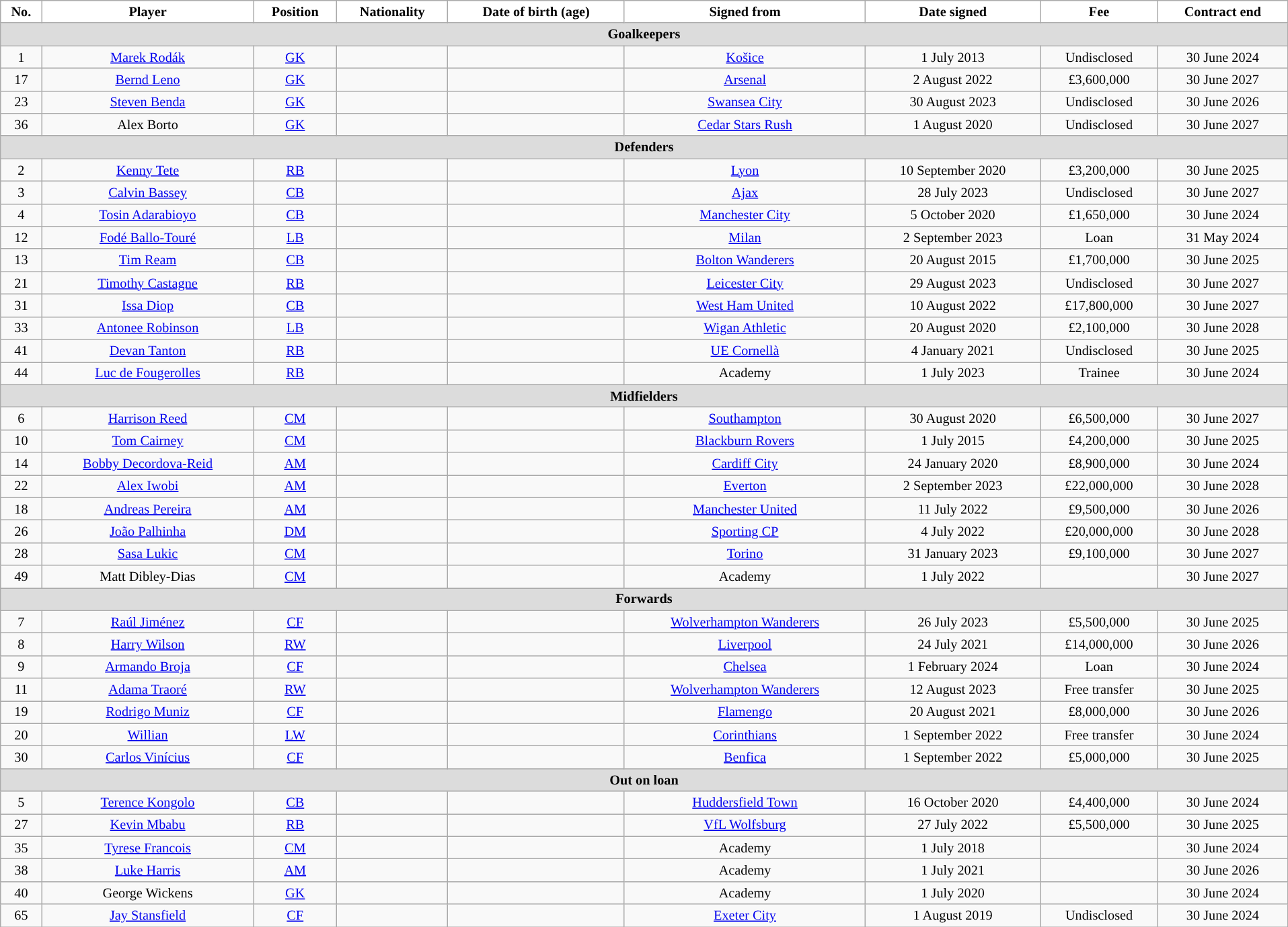<table class="wikitable" style="text-align:center; font-size:84.5%; width:101%;">
<tr>
<th style="background:white; color:black; ">No.</th>
<th style="background:white; color:black; ">Player</th>
<th style="background:white; color:black; ">Position</th>
<th style="background:white; color:black; ">Nationality</th>
<th style="background:white; color:black; ">Date of birth (age)</th>
<th style="background:white; color:black; ">Signed from</th>
<th style="background:white; color:black; ">Date signed</th>
<th style="background:white; color:black; ">Fee</th>
<th style="background:white; color:black; ">Contract end</th>
</tr>
<tr>
<th colspan="14" style="background:#dcdcdc; tepxt-align:center;">Goalkeepers</th>
</tr>
<tr>
<td>1</td>
<td><a href='#'>Marek Rodák</a></td>
<td><a href='#'>GK</a></td>
<td></td>
<td></td>
<td> <a href='#'>Košice</a></td>
<td>1 July 2013</td>
<td>Undisclosed</td>
<td>30 June 2024</td>
</tr>
<tr>
<td>17</td>
<td><a href='#'>Bernd Leno</a></td>
<td><a href='#'>GK</a></td>
<td></td>
<td></td>
<td><a href='#'>Arsenal</a></td>
<td>2 August 2022</td>
<td>£3,600,000</td>
<td>30 June 2027</td>
</tr>
<tr>
<td>23</td>
<td><a href='#'>Steven Benda</a></td>
<td><a href='#'>GK</a></td>
<td></td>
<td></td>
<td> <a href='#'>Swansea City</a></td>
<td>30 August 2023</td>
<td>Undisclosed</td>
<td>30 June 2026</td>
</tr>
<tr>
<td>36</td>
<td>Alex Borto</td>
<td><a href='#'>GK</a></td>
<td></td>
<td></td>
<td> <a href='#'>Cedar Stars Rush</a></td>
<td>1 August 2020</td>
<td>Undisclosed</td>
<td>30 June 2027</td>
</tr>
<tr>
<th colspan="14" style="background:#dcdcdc; tepxt-align:center;">Defenders</th>
</tr>
<tr>
<td>2</td>
<td><a href='#'>Kenny Tete</a></td>
<td><a href='#'>RB</a></td>
<td></td>
<td></td>
<td> <a href='#'>Lyon</a></td>
<td>10 September 2020</td>
<td>£3,200,000</td>
<td>30 June 2025</td>
</tr>
<tr>
<td>3</td>
<td><a href='#'>Calvin Bassey</a></td>
<td><a href='#'>CB</a></td>
<td></td>
<td></td>
<td> <a href='#'>Ajax</a></td>
<td>28 July 2023</td>
<td>Undisclosed</td>
<td>30 June 2027</td>
</tr>
<tr>
<td>4</td>
<td><a href='#'>Tosin Adarabioyo</a></td>
<td><a href='#'>CB</a></td>
<td></td>
<td></td>
<td><a href='#'>Manchester City</a></td>
<td>5 October 2020</td>
<td>£1,650,000</td>
<td>30 June 2024</td>
</tr>
<tr>
<td>12</td>
<td><a href='#'>Fodé Ballo-Touré</a></td>
<td><a href='#'>LB</a></td>
<td></td>
<td></td>
<td> <a href='#'>Milan</a></td>
<td>2 September 2023</td>
<td>Loan</td>
<td>31 May 2024</td>
</tr>
<tr>
<td>13</td>
<td><a href='#'>Tim Ream</a></td>
<td><a href='#'>CB</a></td>
<td></td>
<td></td>
<td><a href='#'>Bolton Wanderers</a></td>
<td>20 August 2015</td>
<td>£1,700,000</td>
<td>30 June 2025</td>
</tr>
<tr>
<td>21</td>
<td><a href='#'>Timothy Castagne</a></td>
<td><a href='#'>RB</a></td>
<td></td>
<td></td>
<td><a href='#'>Leicester City</a></td>
<td>29 August 2023</td>
<td>Undisclosed</td>
<td>30 June 2027</td>
</tr>
<tr>
<td>31</td>
<td><a href='#'>Issa Diop</a></td>
<td><a href='#'>CB</a></td>
<td></td>
<td></td>
<td><a href='#'>West Ham United</a></td>
<td>10 August 2022</td>
<td>£17,800,000</td>
<td>30 June 2027</td>
</tr>
<tr>
<td>33</td>
<td><a href='#'>Antonee Robinson</a></td>
<td><a href='#'>LB</a></td>
<td></td>
<td></td>
<td><a href='#'>Wigan Athletic</a></td>
<td>20 August 2020</td>
<td>£2,100,000</td>
<td>30 June 2028</td>
</tr>
<tr>
<td>41</td>
<td><a href='#'>Devan Tanton</a></td>
<td><a href='#'>RB</a></td>
<td></td>
<td></td>
<td> <a href='#'>UE Cornellà</a></td>
<td>4 January 2021</td>
<td>Undisclosed</td>
<td>30 June 2025</td>
</tr>
<tr>
<td>44</td>
<td><a href='#'>Luc de Fougerolles</a></td>
<td><a href='#'>RB</a></td>
<td></td>
<td></td>
<td>Academy</td>
<td>1 July 2023</td>
<td>Trainee</td>
<td>30 June 2024</td>
</tr>
<tr>
<th colspan="14" style="background:#dcdcdc; tepxt-align:center;">Midfielders</th>
</tr>
<tr>
<td>6</td>
<td><a href='#'>Harrison Reed</a></td>
<td><a href='#'>CM</a></td>
<td></td>
<td></td>
<td><a href='#'>Southampton</a></td>
<td>30 August 2020</td>
<td>£6,500,000</td>
<td>30 June 2027</td>
</tr>
<tr>
<td>10</td>
<td><a href='#'>Tom Cairney</a></td>
<td><a href='#'>CM</a></td>
<td></td>
<td></td>
<td><a href='#'>Blackburn Rovers</a></td>
<td>1 July 2015</td>
<td>£4,200,000</td>
<td>30 June 2025</td>
</tr>
<tr>
<td>14</td>
<td><a href='#'>Bobby Decordova-Reid</a></td>
<td><a href='#'>AM</a></td>
<td></td>
<td></td>
<td> <a href='#'>Cardiff City</a></td>
<td>24 January 2020</td>
<td>£8,900,000</td>
<td>30 June 2024</td>
</tr>
<tr>
<td>22</td>
<td><a href='#'>Alex Iwobi</a></td>
<td><a href='#'>AM</a></td>
<td></td>
<td></td>
<td><a href='#'>Everton</a></td>
<td>2 September 2023</td>
<td>£22,000,000</td>
<td>30 June 2028</td>
</tr>
<tr>
<td>18</td>
<td><a href='#'>Andreas Pereira</a></td>
<td><a href='#'>AM</a></td>
<td></td>
<td></td>
<td><a href='#'>Manchester United</a></td>
<td>11 July 2022</td>
<td>£9,500,000</td>
<td>30 June 2026</td>
</tr>
<tr>
<td>26</td>
<td><a href='#'>João Palhinha</a></td>
<td><a href='#'>DM</a></td>
<td></td>
<td></td>
<td> <a href='#'>Sporting CP</a></td>
<td>4 July 2022</td>
<td>£20,000,000</td>
<td>30 June 2028</td>
</tr>
<tr>
<td>28</td>
<td><a href='#'>Sasa Lukic</a></td>
<td><a href='#'>CM</a></td>
<td></td>
<td></td>
<td> <a href='#'>Torino</a></td>
<td>31 January 2023</td>
<td>£9,100,000</td>
<td>30 June 2027</td>
</tr>
<tr>
<td>49</td>
<td>Matt Dibley-Dias</td>
<td><a href='#'>CM</a></td>
<td></td>
<td></td>
<td>Academy</td>
<td>1 July 2022</td>
<td></td>
<td>30 June 2027</td>
</tr>
<tr>
<th colspan="14" style="background:#dcdcdc; tepxt-align:center;">Forwards</th>
</tr>
<tr>
<td>7</td>
<td><a href='#'>Raúl Jiménez</a></td>
<td><a href='#'>CF</a></td>
<td></td>
<td></td>
<td><a href='#'>Wolverhampton Wanderers</a></td>
<td>26 July 2023</td>
<td>£5,500,000</td>
<td>30 June 2025</td>
</tr>
<tr>
<td>8</td>
<td><a href='#'>Harry Wilson</a></td>
<td><a href='#'>RW</a></td>
<td></td>
<td></td>
<td><a href='#'>Liverpool</a></td>
<td>24 July 2021</td>
<td>£14,000,000</td>
<td>30 June 2026</td>
</tr>
<tr>
<td>9</td>
<td><a href='#'>Armando Broja</a></td>
<td><a href='#'>CF</a></td>
<td></td>
<td></td>
<td><a href='#'>Chelsea</a></td>
<td>1 February 2024</td>
<td>Loan</td>
<td>30 June 2024</td>
</tr>
<tr>
<td>11</td>
<td><a href='#'>Adama Traoré</a></td>
<td><a href='#'>RW</a></td>
<td></td>
<td></td>
<td><a href='#'>Wolverhampton Wanderers</a></td>
<td>12 August 2023</td>
<td>Free transfer</td>
<td>30 June 2025</td>
</tr>
<tr>
<td>19</td>
<td><a href='#'>Rodrigo Muniz</a></td>
<td><a href='#'>CF</a></td>
<td></td>
<td></td>
<td> <a href='#'>Flamengo</a></td>
<td>20 August 2021</td>
<td>£8,000,000</td>
<td>30 June 2026</td>
</tr>
<tr>
<td>20</td>
<td><a href='#'>Willian</a></td>
<td><a href='#'>LW</a></td>
<td></td>
<td></td>
<td> <a href='#'>Corinthians</a></td>
<td>1 September 2022</td>
<td>Free transfer</td>
<td>30 June 2024</td>
</tr>
<tr>
<td>30</td>
<td><a href='#'>Carlos Vinícius</a></td>
<td><a href='#'>CF</a></td>
<td></td>
<td></td>
<td> <a href='#'>Benfica</a></td>
<td>1 September 2022</td>
<td>£5,000,000</td>
<td>30 June 2025</td>
</tr>
<tr>
<th colspan="14" style="background:#dcdcdc; tepxt-align:center;">Out on loan</th>
</tr>
<tr>
<td>5</td>
<td><a href='#'>Terence Kongolo</a></td>
<td><a href='#'>CB</a></td>
<td></td>
<td></td>
<td><a href='#'>Huddersfield Town</a></td>
<td>16 October 2020</td>
<td>£4,400,000</td>
<td>30 June 2024</td>
</tr>
<tr>
<td>27</td>
<td><a href='#'>Kevin Mbabu</a></td>
<td><a href='#'>RB</a></td>
<td></td>
<td></td>
<td> <a href='#'>VfL Wolfsburg</a></td>
<td>27 July 2022</td>
<td>£5,500,000</td>
<td>30 June 2025</td>
</tr>
<tr>
<td>35</td>
<td><a href='#'>Tyrese Francois</a></td>
<td><a href='#'>CM</a></td>
<td></td>
<td></td>
<td>Academy</td>
<td>1 July 2018</td>
<td></td>
<td>30 June 2024</td>
</tr>
<tr>
<td>38</td>
<td><a href='#'>Luke Harris</a></td>
<td><a href='#'>AM</a></td>
<td></td>
<td></td>
<td>Academy</td>
<td>1 July 2021</td>
<td></td>
<td>30 June 2026</td>
</tr>
<tr>
<td>40</td>
<td>George Wickens</td>
<td><a href='#'>GK</a></td>
<td></td>
<td></td>
<td>Academy</td>
<td>1 July 2020</td>
<td></td>
<td>30 June 2024</td>
</tr>
<tr>
<td>65</td>
<td><a href='#'>Jay Stansfield</a></td>
<td><a href='#'>CF</a></td>
<td></td>
<td></td>
<td><a href='#'>Exeter City</a></td>
<td>1 August 2019</td>
<td>Undisclosed</td>
<td>30 June 2024</td>
</tr>
</table>
